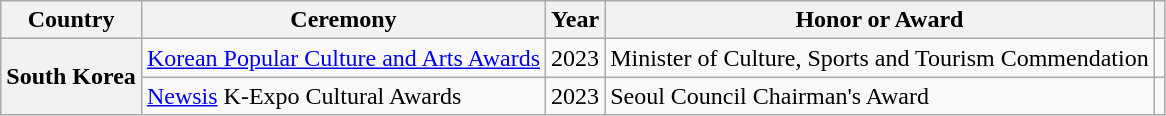<table class="wikitable plainrowheaders" style="margin-right: 0;">
<tr>
<th scope="col">Country</th>
<th scope="col">Ceremony</th>
<th scope="col">Year</th>
<th scope="col">Honor or Award</th>
<th scope="col" class="unsortable"></th>
</tr>
<tr>
<th scope="row" rowspan="2">South Korea</th>
<td><a href='#'>Korean Popular Culture and Arts Awards</a></td>
<td style="text-align:center">2023</td>
<td>Minister of Culture, Sports and Tourism Commendation</td>
<td style="text-align:center"></td>
</tr>
<tr>
<td><a href='#'>Newsis</a> K-Expo Cultural Awards</td>
<td>2023</td>
<td>Seoul Council Chairman's Award</td>
<td style="text-align:center;"></td>
</tr>
</table>
